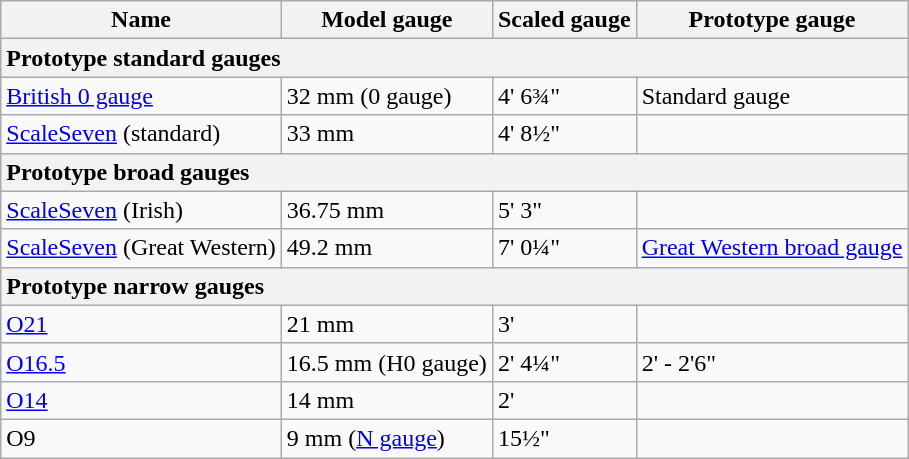<table class=wikitable>
<tr>
<th>Name</th>
<th>Model gauge</th>
<th>Scaled gauge</th>
<th>Prototype gauge</th>
</tr>
<tr>
<th colspan=4 style="text-align:left;">Prototype standard gauges</th>
</tr>
<tr>
<td><a href='#'>British 0 gauge</a></td>
<td>32 mm (0 gauge)</td>
<td>4' 6¾"</td>
<td>Standard gauge</td>
</tr>
<tr>
<td><a href='#'>ScaleSeven</a> (standard)</td>
<td>33 mm</td>
<td>4' 8½"</td>
<td></td>
</tr>
<tr>
<th colspan=4 style="text-align:left;">Prototype broad gauges</th>
</tr>
<tr>
<td><a href='#'>ScaleSeven</a> (Irish)</td>
<td>36.75 mm</td>
<td>5' 3"</td>
<td></td>
</tr>
<tr>
<td><a href='#'>ScaleSeven</a> (Great Western)</td>
<td>49.2 mm</td>
<td>7' 0¼"</td>
<td> <a href='#'>Great Western broad gauge</a></td>
</tr>
<tr>
<th colspan=4 style="text-align:left;">Prototype narrow gauges</th>
</tr>
<tr>
<td><a href='#'>O21</a></td>
<td>21 mm</td>
<td>3'</td>
<td></td>
</tr>
<tr>
<td><a href='#'>O16.5</a></td>
<td>16.5 mm (H0 gauge)</td>
<td>2' 4¼"</td>
<td>2' - 2'6"</td>
</tr>
<tr>
<td><a href='#'>O14</a></td>
<td>14 mm</td>
<td>2'</td>
<td></td>
</tr>
<tr>
<td>O9</td>
<td>9 mm (<a href='#'>N gauge</a>)</td>
<td>15½"</td>
<td></td>
</tr>
</table>
